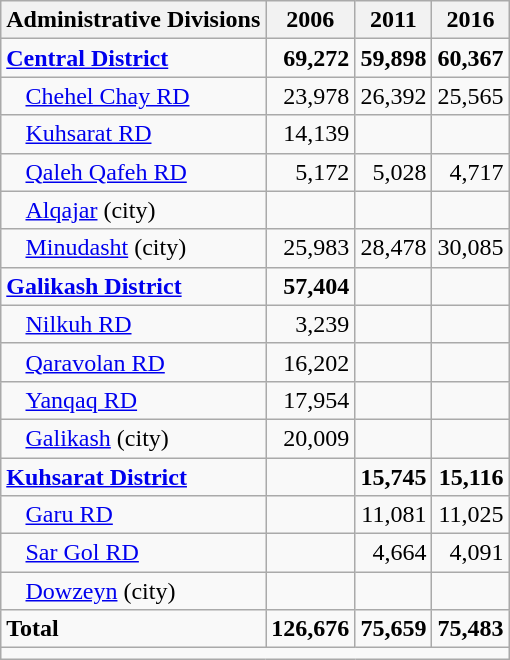<table class="wikitable">
<tr>
<th>Administrative Divisions</th>
<th>2006</th>
<th>2011</th>
<th>2016</th>
</tr>
<tr>
<td><strong><a href='#'>Central District</a></strong></td>
<td style="text-align: right;"><strong>69,272</strong></td>
<td style="text-align: right;"><strong>59,898</strong></td>
<td style="text-align: right;"><strong>60,367</strong></td>
</tr>
<tr>
<td style="padding-left: 1em;"><a href='#'>Chehel Chay RD</a></td>
<td style="text-align: right;">23,978</td>
<td style="text-align: right;">26,392</td>
<td style="text-align: right;">25,565</td>
</tr>
<tr>
<td style="padding-left: 1em;"><a href='#'>Kuhsarat RD</a></td>
<td style="text-align: right;">14,139</td>
<td style="text-align: right;"></td>
<td style="text-align: right;"></td>
</tr>
<tr>
<td style="padding-left: 1em;"><a href='#'>Qaleh Qafeh RD</a></td>
<td style="text-align: right;">5,172</td>
<td style="text-align: right;">5,028</td>
<td style="text-align: right;">4,717</td>
</tr>
<tr>
<td style="padding-left: 1em;"><a href='#'>Alqajar</a> (city)</td>
<td style="text-align: right;"></td>
<td style="text-align: right;"></td>
<td style="text-align: right;"></td>
</tr>
<tr>
<td style="padding-left: 1em;"><a href='#'>Minudasht</a> (city)</td>
<td style="text-align: right;">25,983</td>
<td style="text-align: right;">28,478</td>
<td style="text-align: right;">30,085</td>
</tr>
<tr>
<td><strong><a href='#'>Galikash District</a></strong></td>
<td style="text-align: right;"><strong>57,404</strong></td>
<td style="text-align: right;"></td>
<td style="text-align: right;"></td>
</tr>
<tr>
<td style="padding-left: 1em;"><a href='#'>Nilkuh RD</a></td>
<td style="text-align: right;">3,239</td>
<td style="text-align: right;"></td>
<td style="text-align: right;"></td>
</tr>
<tr>
<td style="padding-left: 1em;"><a href='#'>Qaravolan RD</a></td>
<td style="text-align: right;">16,202</td>
<td style="text-align: right;"></td>
<td style="text-align: right;"></td>
</tr>
<tr>
<td style="padding-left: 1em;"><a href='#'>Yanqaq RD</a></td>
<td style="text-align: right;">17,954</td>
<td style="text-align: right;"></td>
<td style="text-align: right;"></td>
</tr>
<tr>
<td style="padding-left: 1em;"><a href='#'>Galikash</a> (city)</td>
<td style="text-align: right;">20,009</td>
<td style="text-align: right;"></td>
<td style="text-align: right;"></td>
</tr>
<tr>
<td><strong><a href='#'>Kuhsarat District</a></strong></td>
<td style="text-align: right;"></td>
<td style="text-align: right;"><strong>15,745</strong></td>
<td style="text-align: right;"><strong>15,116</strong></td>
</tr>
<tr>
<td style="padding-left: 1em;"><a href='#'>Garu RD</a></td>
<td style="text-align: right;"></td>
<td style="text-align: right;">11,081</td>
<td style="text-align: right;">11,025</td>
</tr>
<tr>
<td style="padding-left: 1em;"><a href='#'>Sar Gol RD</a></td>
<td style="text-align: right;"></td>
<td style="text-align: right;">4,664</td>
<td style="text-align: right;">4,091</td>
</tr>
<tr>
<td style="padding-left: 1em;"><a href='#'>Dowzeyn</a> (city)</td>
<td style="text-align: right;"></td>
<td style="text-align: right;"></td>
<td style="text-align: right;"></td>
</tr>
<tr>
<td><strong>Total</strong></td>
<td style="text-align: right;"><strong>126,676</strong></td>
<td style="text-align: right;"><strong>75,659</strong></td>
<td style="text-align: right;"><strong>75,483</strong></td>
</tr>
<tr>
<td colspan=4></td>
</tr>
</table>
